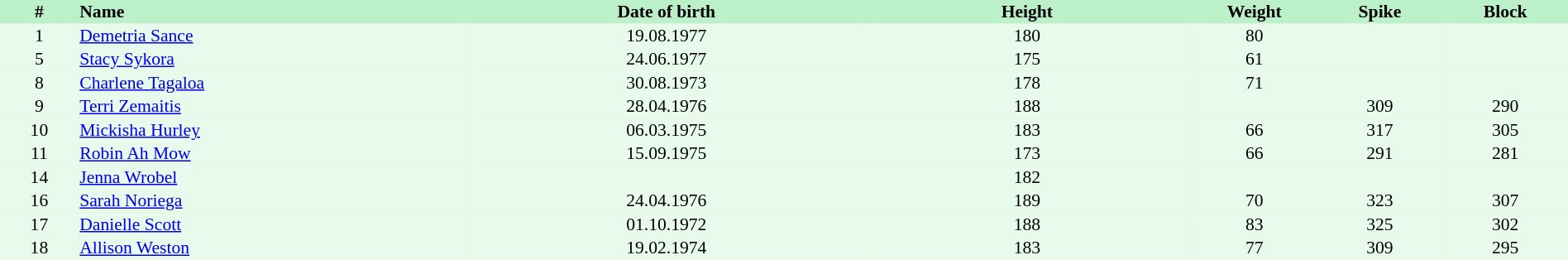<table border=0 cellpaddiyg=2 cellspacing=0  |- bgcolor=#FFECCE style="text-align:center; font-size:90%;" width=100%>
<tr bgcolor=#BBF0C9>
<th width=5%>#</th>
<th width=25% align=left>Name</th>
<th width=25%>Date of birth</th>
<th width=21%>Height</th>
<th width=8%>Weight</th>
<th width=8%>Spike</th>
<th width=8%>Block</th>
</tr>
<tr bgcolor=#E7FAEC>
<td>1</td>
<td align=left><a href='#'>Demetria Sance</a></td>
<td>19.08.1977</td>
<td>180</td>
<td>80</td>
<td></td>
<td></td>
</tr>
<tr bgcolor=#E7FAEC>
<td>5</td>
<td align=left><a href='#'>Stacy Sykora</a></td>
<td>24.06.1977</td>
<td>175</td>
<td>61</td>
<td></td>
<td></td>
</tr>
<tr bgcolor=#E7FAEC>
<td>8</td>
<td align=left><a href='#'>Charlene Tagaloa</a></td>
<td>30.08.1973</td>
<td>178</td>
<td>71</td>
<td></td>
<td></td>
</tr>
<tr bgcolor=#E7FAEC>
<td>9</td>
<td align=left><a href='#'>Terri Zemaitis</a></td>
<td>28.04.1976</td>
<td>188</td>
<td></td>
<td>309</td>
<td>290</td>
</tr>
<tr bgcolor=#E7FAEC>
<td>10</td>
<td align=left><a href='#'>Mickisha Hurley</a></td>
<td>06.03.1975</td>
<td>183</td>
<td>66</td>
<td>317</td>
<td>305</td>
</tr>
<tr bgcolor=#E7FAEC>
<td>11</td>
<td align=left><a href='#'>Robin Ah Mow</a></td>
<td>15.09.1975</td>
<td>173</td>
<td>66</td>
<td>291</td>
<td>281</td>
</tr>
<tr bgcolor=#E7FAEC>
<td>14</td>
<td align=left><a href='#'>Jenna Wrobel</a></td>
<td></td>
<td>182</td>
<td></td>
<td></td>
<td></td>
</tr>
<tr bgcolor=#E7FAEC>
<td>16</td>
<td align=left><a href='#'>Sarah Noriega</a></td>
<td>24.04.1976</td>
<td>189</td>
<td>70</td>
<td>323</td>
<td>307</td>
</tr>
<tr bgcolor=#E7FAEC>
<td>17</td>
<td align=left><a href='#'>Danielle Scott</a></td>
<td>01.10.1972</td>
<td>188</td>
<td>83</td>
<td>325</td>
<td>302</td>
</tr>
<tr bgcolor=#E7FAEC>
<td>18</td>
<td align=left><a href='#'>Allison Weston</a></td>
<td>19.02.1974</td>
<td>183</td>
<td>77</td>
<td>309</td>
<td>295</td>
</tr>
</table>
